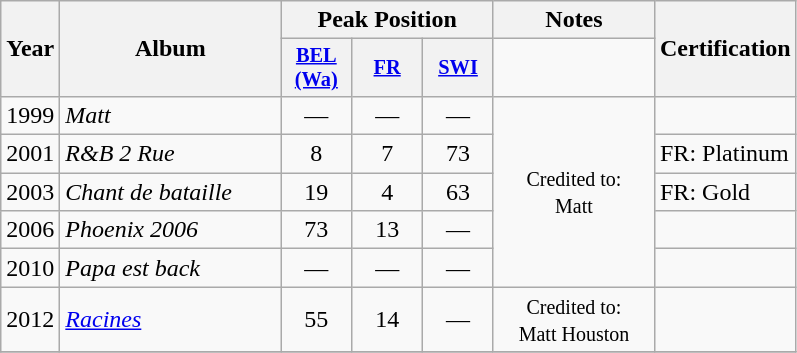<table class="wikitable plainrowheaders" style="text-align:center;" border="1">
<tr>
<th scope="col" rowspan="2">Year</th>
<th scope="col" rowspan="2" width="140">Album</th>
<th scope="col" colspan="3">Peak Position</th>
<th scope="col" rowspan="1" width="100">Notes</th>
<th scope="col" rowspan="2">Certification</th>
</tr>
<tr>
<th scope="col" style="width:3em;font-size:85%;"><a href='#'>BEL <br>(Wa)</a><br></th>
<th scope="col" style="width:3em;font-size:85%;"><a href='#'>FR</a><br></th>
<th scope="col" style="width:3em;font-size:85%;"><a href='#'>SWI</a></th>
</tr>
<tr>
<td>1999</td>
<td style="text-align:left;"><em>Matt</em></td>
<td>—</td>
<td>—</td>
<td>—</td>
<td style="text-align:center;" rowspan=5><small>Credited to:<br> Matt</small></td>
<td style="text-align:left;"></td>
</tr>
<tr>
<td>2001</td>
<td style="text-align:left;"><em>R&B 2 Rue</em></td>
<td>8</td>
<td>7</td>
<td>73</td>
<td style="text-align:left;">FR: Platinum</td>
</tr>
<tr>
<td>2003</td>
<td style="text-align:left;"><em>Chant de bataille</em></td>
<td>19</td>
<td>4</td>
<td>63</td>
<td style="text-align:left;">FR: Gold</td>
</tr>
<tr>
<td>2006</td>
<td style="text-align:left;"><em>Phoenix 2006</em></td>
<td>73</td>
<td>13</td>
<td>—</td>
<td style="text-align:left;"></td>
</tr>
<tr>
<td>2010</td>
<td style="text-align:left;"><em>Papa est back</em></td>
<td>—</td>
<td>—</td>
<td>—</td>
<td style="text-align:left;"></td>
</tr>
<tr>
<td>2012</td>
<td style="text-align:left;"><em><a href='#'>Racines</a></em></td>
<td>55</td>
<td>14</td>
<td>—</td>
<td style="text-align:center;" rowspan=1><small>Credited to:<br> Matt Houston</small></td>
<td style="text-align:left;"></td>
</tr>
<tr>
</tr>
</table>
